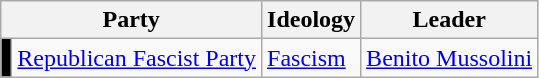<table class=wikitable style="font-size:100%">
<tr>
<th colspan=2>Party</th>
<th>Ideology</th>
<th>Leader</th>
</tr>
<tr>
<td bgcolor="black"></td>
<td><a href='#'>Republican Fascist Party</a></td>
<td><a href='#'>Fascism</a></td>
<td><a href='#'>Benito Mussolini</a></td>
</tr>
</table>
